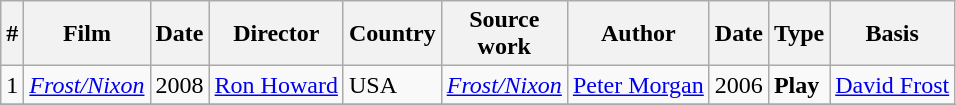<table class="wikitable">
<tr>
<th>#</th>
<th>Film</th>
<th>Date</th>
<th>Director</th>
<th>Country</th>
<th>Source<br>work</th>
<th>Author</th>
<th>Date</th>
<th>Type</th>
<th>Basis</th>
</tr>
<tr>
<td>1</td>
<td><em><a href='#'>Frost/Nixon</a></em></td>
<td>2008</td>
<td><a href='#'>Ron Howard</a></td>
<td>USA</td>
<td><em><a href='#'>Frost/Nixon</a></em> </td>
<td><a href='#'>Peter Morgan</a></td>
<td>2006</td>
<td><strong>Play</strong></td>
<td><a href='#'>David Frost</a></td>
</tr>
<tr>
</tr>
</table>
